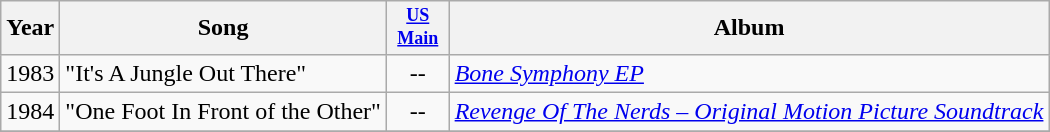<table class="wikitable" style="margin">
<tr>
<th>Year</th>
<th>Song</th>
<th style="width:3em;font-size:75%"><a href='#'>US<br>Main</a></th>
<th>Album</th>
</tr>
<tr>
<td>1983</td>
<td>"It's A Jungle Out There"</td>
<td align="center">--</td>
<td><em><a href='#'>Bone Symphony EP</a></em></td>
</tr>
<tr>
<td>1984</td>
<td>"One Foot In Front of the Other"</td>
<td align="center">--</td>
<td><em><a href='#'>Revenge Of The Nerds – Original Motion Picture Soundtrack</a></em></td>
</tr>
<tr>
</tr>
</table>
